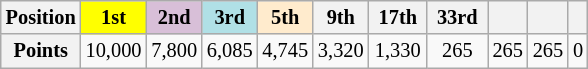<table class="wikitable" style="font-size:85%; text-align:center">
<tr>
<th>Position</th>
<th style="background:yellow;"> 1st </th>
<th style="background:thistle;"> 2nd </th>
<th style="background:#b0e0e6;"> 3rd </th>
<th style="background:#ffebcd;"> 5th </th>
<th> 9th </th>
<th> 17th </th>
<th> 33rd </th>
<th>  </th>
<th>  </th>
<th>  </th>
</tr>
<tr>
<th>Points</th>
<td>10,000</td>
<td>7,800</td>
<td>6,085</td>
<td>4,745</td>
<td>3,320</td>
<td>1,330</td>
<td>265</td>
<td>265</td>
<td>265</td>
<td>0</td>
</tr>
</table>
